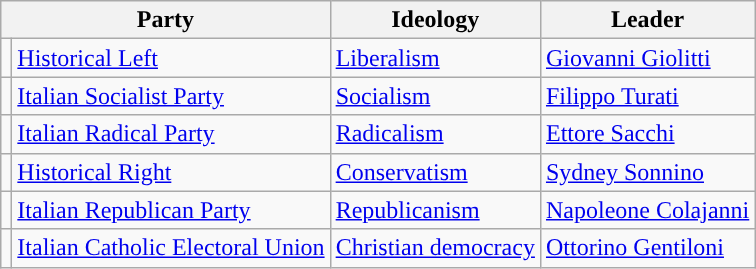<table class=wikitable style="text-align:left">
<tr>
<th colspan=2>Party</th>
<th>Ideology</th>
<th>Leader</th>
</tr>
<tr>
<td></td>
<td><a href='#'>Historical Left</a></td>
<td><a href='#'>Liberalism</a></td>
<td><a href='#'>Giovanni Giolitti</a></td>
</tr>
<tr>
<td></td>
<td><a href='#'>Italian Socialist Party</a></td>
<td><a href='#'>Socialism</a></td>
<td><a href='#'>Filippo Turati</a></td>
</tr>
<tr>
<td></td>
<td><a href='#'>Italian Radical Party</a></td>
<td><a href='#'>Radicalism</a></td>
<td><a href='#'>Ettore Sacchi</a></td>
</tr>
<tr>
<td></td>
<td><a href='#'>Historical Right</a></td>
<td><a href='#'>Conservatism</a></td>
<td><a href='#'>Sydney Sonnino</a></td>
</tr>
<tr>
<td></td>
<td><a href='#'>Italian Republican Party</a></td>
<td><a href='#'>Republicanism</a></td>
<td><a href='#'>Napoleone Colajanni</a></td>
</tr>
<tr>
<td></td>
<td><a href='#'>Italian Catholic Electoral Union</a></td>
<td><a href='#'>Christian democracy</a></td>
<td><a href='#'>Ottorino Gentiloni</a></td>
</tr>
</table>
